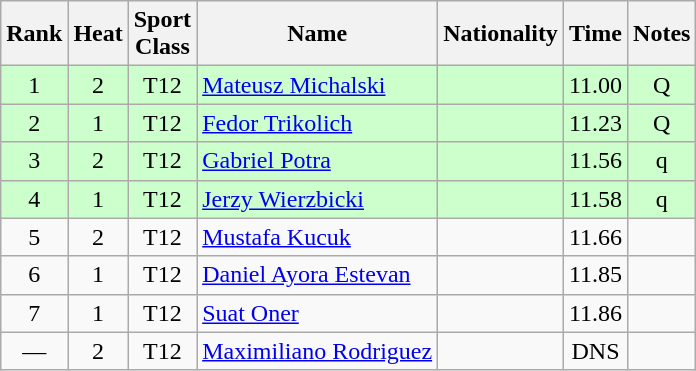<table class="wikitable sortable" style="text-align:center">
<tr>
<th>Rank</th>
<th>Heat</th>
<th>Sport<br>Class</th>
<th>Name</th>
<th>Nationality</th>
<th>Time</th>
<th>Notes</th>
</tr>
<tr bgcolor=ccffcc>
<td>1</td>
<td>2</td>
<td>T12</td>
<td align=left><a href='#'>Mateusz Michalski</a></td>
<td align=left></td>
<td>11.00</td>
<td>Q</td>
</tr>
<tr bgcolor=ccffcc>
<td>2</td>
<td>1</td>
<td>T12</td>
<td align=left><a href='#'>Fedor Trikolich</a></td>
<td align=left></td>
<td>11.23</td>
<td>Q</td>
</tr>
<tr bgcolor=ccffcc>
<td>3</td>
<td>2</td>
<td>T12</td>
<td align=left><a href='#'>Gabriel Potra</a></td>
<td align=left></td>
<td>11.56</td>
<td>q</td>
</tr>
<tr bgcolor=ccffcc>
<td>4</td>
<td>1</td>
<td>T12</td>
<td align=left><a href='#'>Jerzy Wierzbicki</a></td>
<td align=left></td>
<td>11.58</td>
<td>q</td>
</tr>
<tr>
<td>5</td>
<td>2</td>
<td>T12</td>
<td align=left><a href='#'>Mustafa Kucuk</a></td>
<td align=left></td>
<td>11.66</td>
<td></td>
</tr>
<tr>
<td>6</td>
<td>1</td>
<td>T12</td>
<td align=left><a href='#'>Daniel Ayora Estevan</a></td>
<td align=left></td>
<td>11.85</td>
<td></td>
</tr>
<tr>
<td>7</td>
<td>1</td>
<td>T12</td>
<td align=left><a href='#'>Suat Oner</a></td>
<td align=left></td>
<td>11.86</td>
<td></td>
</tr>
<tr>
<td>—</td>
<td>2</td>
<td>T12</td>
<td align=left><a href='#'>Maximiliano Rodriguez</a></td>
<td align=left></td>
<td>DNS</td>
<td></td>
</tr>
</table>
